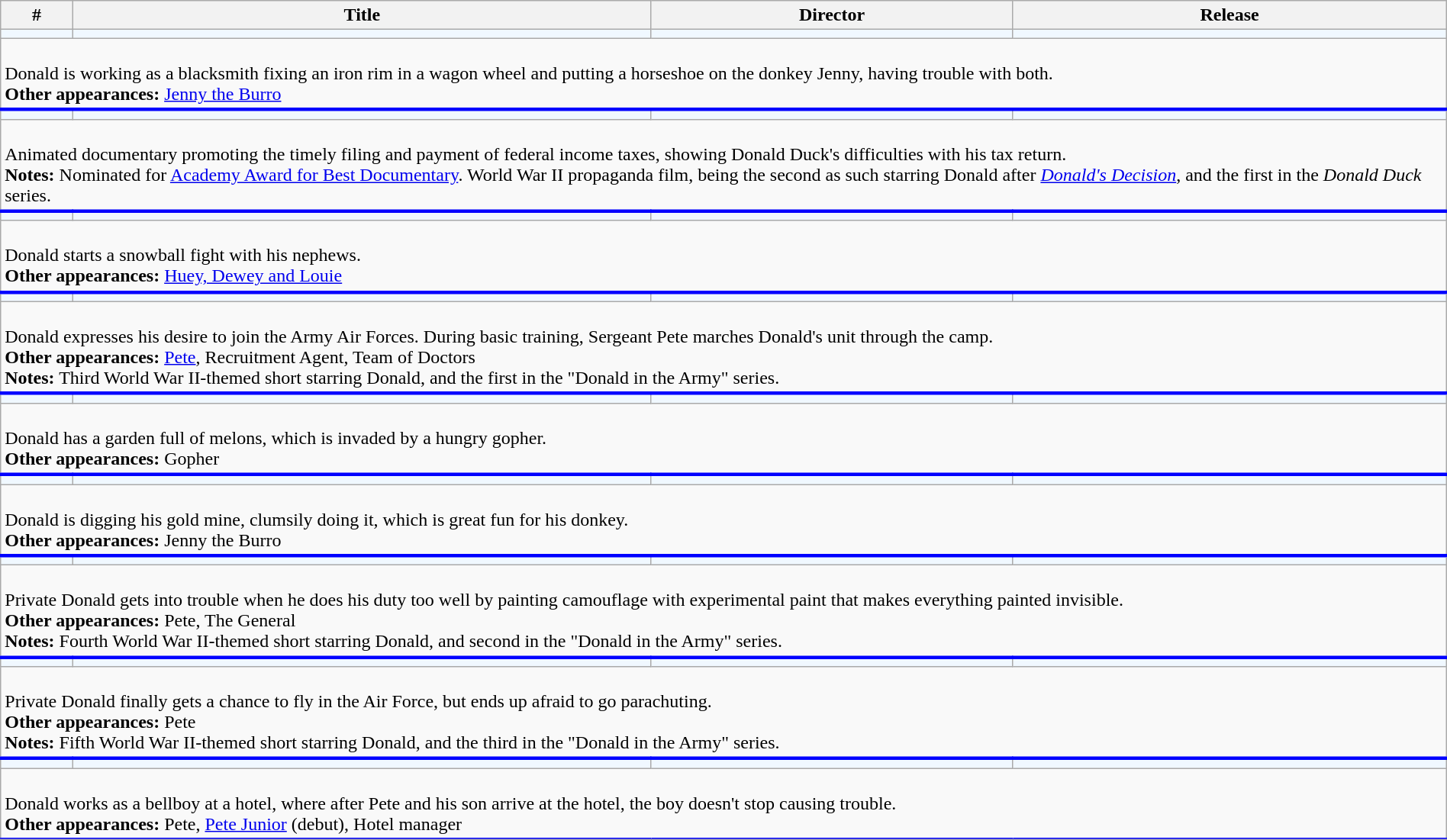<table class="wikitable sortable" width="100%">
<tr>
<th width="5%">#</th>
<th width="40%">Title</th>
<th width="25%" class="unsortable">Director</th>
<th width="30%">Release</th>
</tr>
<tr>
<td style="background-color: #F0F8FF"></td>
<td style="background-color: #F0F8FF"></td>
<td style="background-color: #F0F8FF"></td>
<td style="background-color: #F0F8FF"></td>
</tr>
<tr class="expand-child" style="border-bottom: 3px solid #0000FF;">
<td colspan="4"><br>Donald is working as a blacksmith fixing an iron rim in a wagon wheel and putting a horseshoe on the donkey Jenny, having trouble with both.<br><strong>Other appearances:</strong> <a href='#'>Jenny the Burro</a></td>
</tr>
<tr>
<td style="background-color: #F0F8FF"></td>
<td style="background-color: #F0F8FF"></td>
<td style="background-color: #F0F8FF"></td>
<td style="background-color: #F0F8FF"></td>
</tr>
<tr class="expand-child" style="border-bottom: 3px solid #0000FF;">
<td colspan="4"><br>Animated documentary promoting the timely filing and payment of federal income taxes, showing Donald Duck's difficulties with his tax return.<br><strong>Notes:</strong> Nominated for <a href='#'>Academy Award for Best Documentary</a>. World War II propaganda film, being the second as such starring Donald after <em><a href='#'>Donald's Decision</a></em>, and the first in the <em>Donald Duck</em> series.</td>
</tr>
<tr>
<td style="background-color: #F0F8FF"></td>
<td style="background-color: #F0F8FF"></td>
<td style="background-color: #F0F8FF"></td>
<td style="background-color: #F0F8FF"></td>
</tr>
<tr class="expand-child" style="border-bottom: 3px solid #0000FF;">
<td colspan="4"><br>Donald starts a snowball fight with his nephews.<br><strong>Other appearances:</strong> <a href='#'>Huey, Dewey and Louie</a></td>
</tr>
<tr>
<td style="background-color: #F0F8FF"></td>
<td style="background-color: #F0F8FF"></td>
<td style="background-color: #F0F8FF"></td>
<td style="background-color: #F0F8FF"></td>
</tr>
<tr class="expand-child" style="border-bottom: 3px solid #0000FF;">
<td colspan="4"><br>Donald expresses his desire to join the Army Air Forces. During basic training, Sergeant Pete marches Donald's unit through the camp.<br><strong>Other appearances:</strong> <a href='#'>Pete</a>, Recruitment Agent, Team of Doctors<br><strong>Notes:</strong> Third World War II-themed short starring Donald, and the first in the "Donald in the Army" series.</td>
</tr>
<tr>
<td style="background-color: #F0F8FF"></td>
<td style="background-color: #F0F8FF"></td>
<td style="background-color: #F0F8FF"></td>
<td style="background-color: #F0F8FF"></td>
</tr>
<tr class="expand-child" style="border-bottom: 3px solid #0000FF;">
<td colspan="4"><br>Donald has a garden full of melons, which is invaded by a hungry gopher.<br><strong>Other appearances:</strong> Gopher</td>
</tr>
<tr>
<td style="background-color: #F0F8FF"></td>
<td style="background-color: #F0F8FF"></td>
<td style="background-color: #F0F8FF"></td>
<td style="background-color: #F0F8FF"></td>
</tr>
<tr class="expand-child" style="border-bottom: 3px solid #0000FF;">
<td colspan="4"><br>Donald is digging his gold mine, clumsily doing it, which is great fun for his donkey.<br><strong>Other appearances:</strong> Jenny the Burro</td>
</tr>
<tr>
<td style="background-color: #F0F8FF"></td>
<td style="background-color: #F0F8FF"></td>
<td style="background-color: #F0F8FF"></td>
<td style="background-color: #F0F8FF"></td>
</tr>
<tr class="expand-child" style="border-bottom: 3px solid #0000FF;">
<td colspan="4"><br>Private Donald gets into trouble when he does his duty too well by painting camouflage with experimental paint that makes everything painted invisible.<br><strong>Other appearances:</strong> Pete, The General<br><strong>Notes:</strong> Fourth World War II-themed short starring Donald, and second in the "Donald in the Army" series.</td>
</tr>
<tr>
<td style="background-color: #F0F8FF"></td>
<td style="background-color: #F0F8FF"></td>
<td style="background-color: #F0F8FF"></td>
<td style="background-color: #F0F8FF"></td>
</tr>
<tr class="expand-child" style="border-bottom: 3px solid #0000FF;">
<td colspan="4"><br>Private Donald finally gets a chance to fly in the Air Force, but ends up afraid to go parachuting.<br><strong>Other appearances:</strong> Pete<br><strong>Notes:</strong> Fifth World War II-themed short starring Donald, and the third in the "Donald in the Army" series.</td>
</tr>
<tr>
<td style="background-color: #F0F8FF"></td>
<td style="background-color: #F0F8FF"></td>
<td style="background-color: #F0F8FF"></td>
<td style="background-color: #F0F8FF"></td>
</tr>
<tr class="expand-child" style="border-bottom: 3px solid #0000FF;">
<td colspan="4"><br>Donald works as a bellboy at a hotel, where after Pete and his son arrive at the hotel, the boy doesn't stop causing trouble.<br><strong>Other appearances:</strong> Pete, <a href='#'>Pete Junior</a> (debut), Hotel manager</td>
</tr>
<tr>
</tr>
</table>
